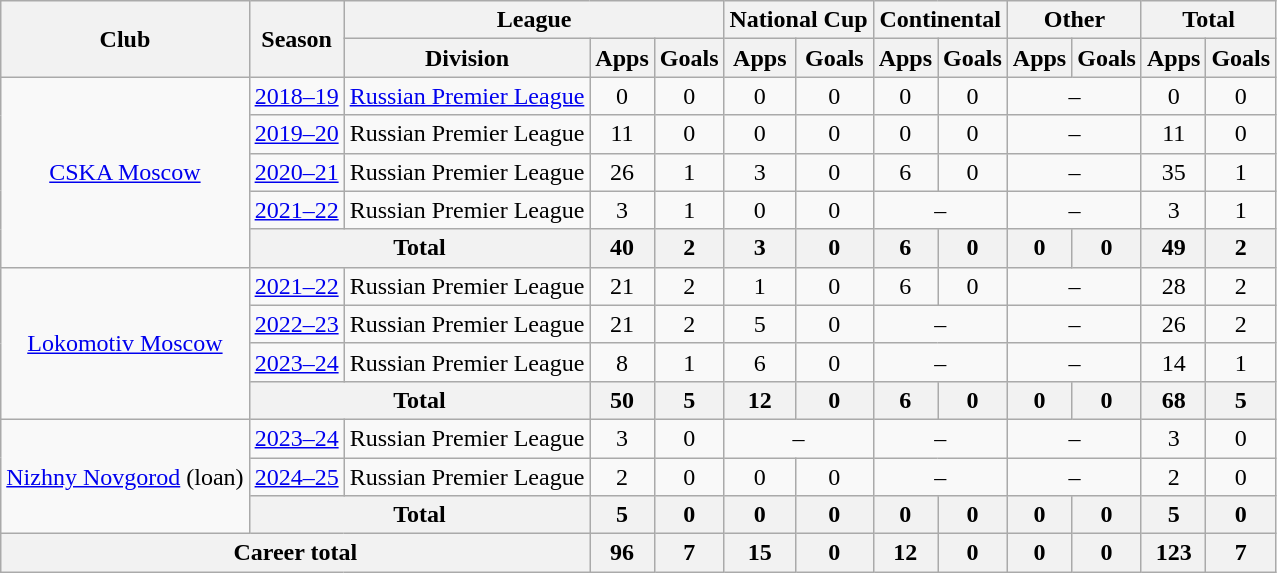<table class="wikitable" style="text-align: center;">
<tr>
<th rowspan="2">Club</th>
<th rowspan="2">Season</th>
<th colspan="3">League</th>
<th colspan="2">National Cup</th>
<th colspan="2">Continental</th>
<th colspan="2">Other</th>
<th colspan="2">Total</th>
</tr>
<tr>
<th>Division</th>
<th>Apps</th>
<th>Goals</th>
<th>Apps</th>
<th>Goals</th>
<th>Apps</th>
<th>Goals</th>
<th>Apps</th>
<th>Goals</th>
<th>Apps</th>
<th>Goals</th>
</tr>
<tr>
<td rowspan="5"><a href='#'>CSKA Moscow</a></td>
<td><a href='#'>2018–19</a></td>
<td><a href='#'>Russian Premier League</a></td>
<td>0</td>
<td>0</td>
<td>0</td>
<td>0</td>
<td>0</td>
<td>0</td>
<td colspan="2">–</td>
<td>0</td>
<td>0</td>
</tr>
<tr>
<td><a href='#'>2019–20</a></td>
<td>Russian Premier League</td>
<td>11</td>
<td>0</td>
<td>0</td>
<td>0</td>
<td>0</td>
<td>0</td>
<td colspan="2">–</td>
<td>11</td>
<td>0</td>
</tr>
<tr>
<td><a href='#'>2020–21</a></td>
<td>Russian Premier League</td>
<td>26</td>
<td>1</td>
<td>3</td>
<td>0</td>
<td>6</td>
<td>0</td>
<td colspan="2">–</td>
<td>35</td>
<td>1</td>
</tr>
<tr>
<td><a href='#'>2021–22</a></td>
<td>Russian Premier League</td>
<td>3</td>
<td>1</td>
<td>0</td>
<td>0</td>
<td colspan="2">–</td>
<td colspan="2">–</td>
<td>3</td>
<td>1</td>
</tr>
<tr>
<th colspan="2">Total</th>
<th>40</th>
<th>2</th>
<th>3</th>
<th>0</th>
<th>6</th>
<th>0</th>
<th>0</th>
<th>0</th>
<th>49</th>
<th>2</th>
</tr>
<tr>
<td rowspan="4"><a href='#'>Lokomotiv Moscow</a></td>
<td><a href='#'>2021–22</a></td>
<td>Russian Premier League</td>
<td>21</td>
<td>2</td>
<td>1</td>
<td>0</td>
<td>6</td>
<td>0</td>
<td colspan="2">–</td>
<td>28</td>
<td>2</td>
</tr>
<tr>
<td><a href='#'>2022–23</a></td>
<td>Russian Premier League</td>
<td>21</td>
<td>2</td>
<td>5</td>
<td>0</td>
<td colspan="2">–</td>
<td colspan="2">–</td>
<td>26</td>
<td>2</td>
</tr>
<tr>
<td><a href='#'>2023–24</a></td>
<td>Russian Premier League</td>
<td>8</td>
<td>1</td>
<td>6</td>
<td>0</td>
<td colspan="2">–</td>
<td colspan="2">–</td>
<td>14</td>
<td>1</td>
</tr>
<tr>
<th colspan="2">Total</th>
<th>50</th>
<th>5</th>
<th>12</th>
<th>0</th>
<th>6</th>
<th>0</th>
<th>0</th>
<th>0</th>
<th>68</th>
<th>5</th>
</tr>
<tr>
<td rowspan="3"><a href='#'>Nizhny Novgorod</a> (loan)</td>
<td><a href='#'>2023–24</a></td>
<td>Russian Premier League</td>
<td>3</td>
<td>0</td>
<td colspan="2">–</td>
<td colspan="2">–</td>
<td colspan="2">–</td>
<td>3</td>
<td>0</td>
</tr>
<tr>
<td><a href='#'>2024–25</a></td>
<td>Russian Premier League</td>
<td>2</td>
<td>0</td>
<td>0</td>
<td>0</td>
<td colspan="2">–</td>
<td colspan="2">–</td>
<td>2</td>
<td>0</td>
</tr>
<tr>
<th colspan="2">Total</th>
<th>5</th>
<th>0</th>
<th>0</th>
<th>0</th>
<th>0</th>
<th>0</th>
<th>0</th>
<th>0</th>
<th>5</th>
<th>0</th>
</tr>
<tr>
<th colspan="3">Career total</th>
<th>96</th>
<th>7</th>
<th>15</th>
<th>0</th>
<th>12</th>
<th>0</th>
<th>0</th>
<th>0</th>
<th>123</th>
<th>7</th>
</tr>
</table>
